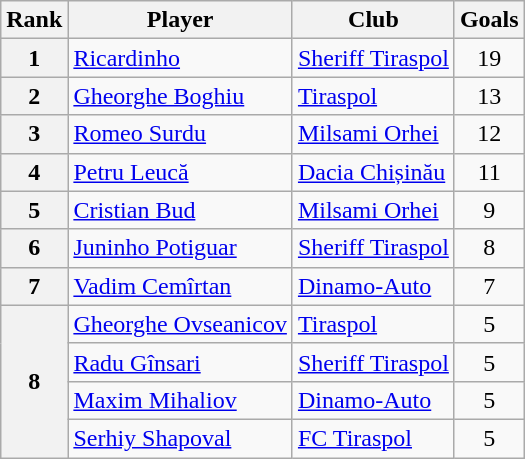<table class="wikitable">
<tr>
<th>Rank</th>
<th>Player</th>
<th>Club</th>
<th>Goals</th>
</tr>
<tr>
<th rowspan=1 align=center>1</th>
<td> <a href='#'>Ricardinho</a></td>
<td><a href='#'>Sheriff Tiraspol</a></td>
<td align=center>19</td>
</tr>
<tr>
<th rowspan=1 align=center>2</th>
<td> <a href='#'>Gheorghe Boghiu</a></td>
<td><a href='#'>Tiraspol</a></td>
<td align=center>13</td>
</tr>
<tr>
<th rowspan=1 align=center>3</th>
<td> <a href='#'>Romeo Surdu</a></td>
<td><a href='#'>Milsami Orhei</a></td>
<td align=center>12</td>
</tr>
<tr>
<th rowspan=1 align=center>4</th>
<td> <a href='#'>Petru Leucă</a></td>
<td><a href='#'>Dacia Chișinău</a></td>
<td align=center>11</td>
</tr>
<tr>
<th rowspan=1 align=center>5</th>
<td> <a href='#'>Cristian Bud</a></td>
<td><a href='#'>Milsami Orhei</a></td>
<td align=center>9</td>
</tr>
<tr>
<th rowspan=1 align=center>6</th>
<td> <a href='#'>Juninho Potiguar</a></td>
<td><a href='#'>Sheriff Tiraspol</a></td>
<td align=center>8</td>
</tr>
<tr>
<th rowspan=1 align=center>7</th>
<td> <a href='#'>Vadim Cemîrtan</a></td>
<td><a href='#'>Dinamo-Auto</a></td>
<td align=center>7</td>
</tr>
<tr>
<th rowspan=4 align=center>8</th>
<td> <a href='#'>Gheorghe Ovseanicov</a></td>
<td><a href='#'>Tiraspol</a></td>
<td align=center>5</td>
</tr>
<tr>
<td> <a href='#'>Radu Gînsari</a></td>
<td><a href='#'>Sheriff Tiraspol</a></td>
<td align=center>5</td>
</tr>
<tr>
<td> <a href='#'>Maxim Mihaliov</a></td>
<td><a href='#'>Dinamo-Auto</a></td>
<td align=center>5</td>
</tr>
<tr>
<td> <a href='#'>Serhiy Shapoval</a></td>
<td><a href='#'>FC Tiraspol</a></td>
<td align=center>5</td>
</tr>
</table>
